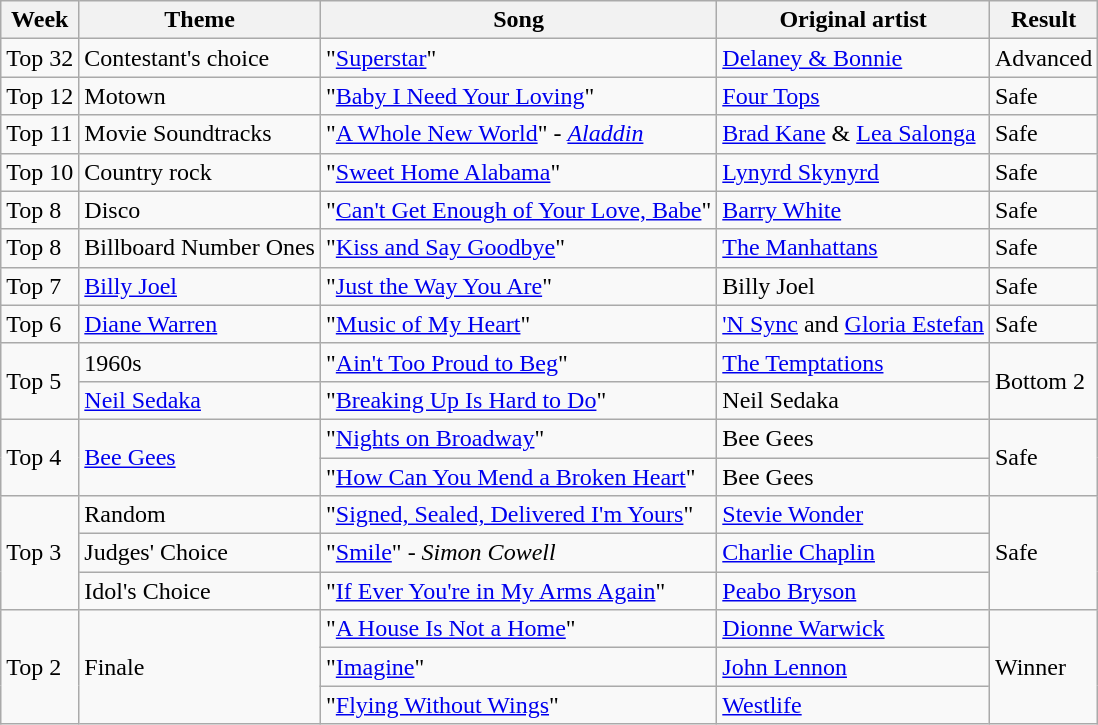<table class="wikitable">
<tr>
<th>Week</th>
<th>Theme</th>
<th>Song</th>
<th>Original artist</th>
<th>Result</th>
</tr>
<tr>
<td>Top 32</td>
<td>Contestant's choice</td>
<td>"<a href='#'>Superstar</a>"</td>
<td><a href='#'>Delaney & Bonnie</a></td>
<td>Advanced</td>
</tr>
<tr>
<td>Top 12</td>
<td>Motown</td>
<td>"<a href='#'>Baby I Need Your Loving</a>"</td>
<td><a href='#'>Four Tops</a></td>
<td>Safe</td>
</tr>
<tr>
<td>Top 11</td>
<td>Movie Soundtracks</td>
<td>"<a href='#'>A Whole New World</a>" - <a href='#'><em>Aladdin</em></a></td>
<td><a href='#'>Brad Kane</a> & <a href='#'>Lea Salonga</a></td>
<td>Safe</td>
</tr>
<tr>
<td>Top 10</td>
<td>Country rock</td>
<td>"<a href='#'>Sweet Home Alabama</a>"</td>
<td><a href='#'>Lynyrd Skynyrd</a></td>
<td>Safe</td>
</tr>
<tr>
<td>Top 8</td>
<td>Disco</td>
<td>"<a href='#'>Can't Get Enough of Your Love, Babe</a>"</td>
<td><a href='#'>Barry White</a></td>
<td>Safe</td>
</tr>
<tr>
<td>Top 8</td>
<td>Billboard Number Ones</td>
<td>"<a href='#'>Kiss and Say Goodbye</a>"</td>
<td><a href='#'>The Manhattans</a></td>
<td>Safe</td>
</tr>
<tr>
<td>Top 7</td>
<td><a href='#'>Billy Joel</a></td>
<td>"<a href='#'>Just the Way You Are</a>"</td>
<td>Billy Joel</td>
<td>Safe</td>
</tr>
<tr>
<td>Top 6</td>
<td><a href='#'>Diane Warren</a></td>
<td>"<a href='#'>Music of My Heart</a>"</td>
<td><a href='#'>'N Sync</a> and <a href='#'>Gloria Estefan</a></td>
<td>Safe</td>
</tr>
<tr>
<td rowspan=2>Top 5</td>
<td>1960s</td>
<td>"<a href='#'>Ain't Too Proud to Beg</a>"</td>
<td><a href='#'>The Temptations</a></td>
<td rowspan=2>Bottom 2</td>
</tr>
<tr>
<td><a href='#'>Neil Sedaka</a></td>
<td>"<a href='#'>Breaking Up Is Hard to Do</a>"</td>
<td>Neil Sedaka</td>
</tr>
<tr>
<td rowspan=2>Top 4</td>
<td rowspan=2><a href='#'>Bee Gees</a></td>
<td>"<a href='#'>Nights on Broadway</a>"</td>
<td>Bee Gees</td>
<td rowspan=2>Safe</td>
</tr>
<tr>
<td>"<a href='#'>How Can You Mend a Broken Heart</a>"</td>
<td>Bee Gees</td>
</tr>
<tr>
<td rowspan=3>Top 3</td>
<td>Random</td>
<td>"<a href='#'>Signed, Sealed, Delivered I'm Yours</a>"</td>
<td><a href='#'>Stevie Wonder</a></td>
<td rowspan=3>Safe</td>
</tr>
<tr>
<td>Judges' Choice</td>
<td>"<a href='#'>Smile</a>" - <em>Simon Cowell</em></td>
<td><a href='#'>Charlie Chaplin</a></td>
</tr>
<tr>
<td>Idol's Choice</td>
<td>"<a href='#'>If Ever You're in My Arms Again</a>"</td>
<td><a href='#'>Peabo Bryson</a></td>
</tr>
<tr>
<td rowspan=3>Top 2</td>
<td rowspan=3>Finale</td>
<td>"<a href='#'>A House Is Not a Home</a>"</td>
<td><a href='#'>Dionne Warwick</a></td>
<td rowspan=3>Winner</td>
</tr>
<tr>
<td>"<a href='#'>Imagine</a>"</td>
<td><a href='#'>John Lennon</a></td>
</tr>
<tr>
<td>"<a href='#'>Flying Without Wings</a>"</td>
<td><a href='#'>Westlife</a></td>
</tr>
</table>
